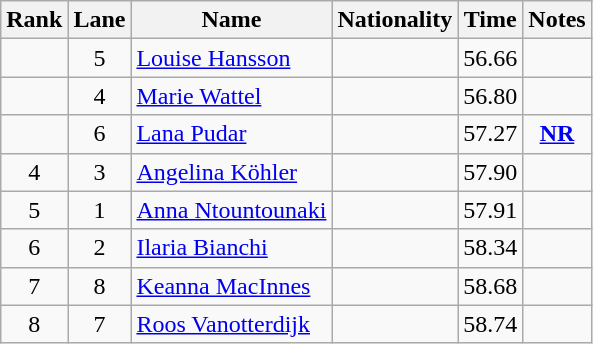<table class="wikitable sortable" style="text-align:center">
<tr>
<th>Rank</th>
<th>Lane</th>
<th>Name</th>
<th>Nationality</th>
<th>Time</th>
<th>Notes</th>
</tr>
<tr>
<td></td>
<td>5</td>
<td align=left><a href='#'>Louise Hansson</a></td>
<td align=left></td>
<td>56.66</td>
<td></td>
</tr>
<tr>
<td></td>
<td>4</td>
<td align=left><a href='#'>Marie Wattel</a></td>
<td align=left></td>
<td>56.80</td>
<td></td>
</tr>
<tr>
<td></td>
<td>6</td>
<td align=left><a href='#'>Lana Pudar</a></td>
<td align=left></td>
<td>57.27</td>
<td><strong><a href='#'>NR</a></strong></td>
</tr>
<tr>
<td>4</td>
<td>3</td>
<td align=left><a href='#'>Angelina Köhler</a></td>
<td align=left></td>
<td>57.90</td>
<td></td>
</tr>
<tr>
<td>5</td>
<td>1</td>
<td align=left><a href='#'>Anna Ntountounaki</a></td>
<td align=left></td>
<td>57.91</td>
<td></td>
</tr>
<tr>
<td>6</td>
<td>2</td>
<td align=left><a href='#'>Ilaria Bianchi</a></td>
<td align=left></td>
<td>58.34</td>
<td></td>
</tr>
<tr>
<td>7</td>
<td>8</td>
<td align=left><a href='#'>Keanna MacInnes</a></td>
<td align=left></td>
<td>58.68</td>
<td></td>
</tr>
<tr>
<td>8</td>
<td>7</td>
<td align=left><a href='#'>Roos Vanotterdijk</a></td>
<td align=left></td>
<td>58.74</td>
<td></td>
</tr>
</table>
